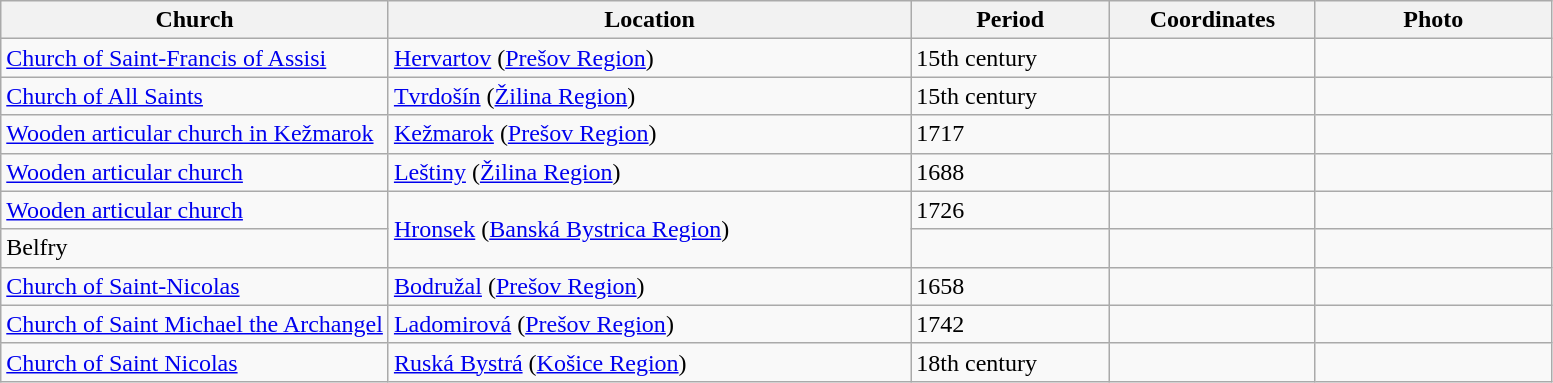<table class="wikitable">
<tr>
<th scope="col" width="25%">Church</th>
<th scope="col">Location</th>
<th scope="col">Period</th>
<th scope="col" class="unsortable">Coordinates</th>
<th scope="col" class="unsortable" width="150px">Photo</th>
</tr>
<tr>
<td><a href='#'>Church of Saint-Francis of Assisi</a></td>
<td><a href='#'>Hervartov</a> (<a href='#'>Prešov Region</a>)</td>
<td>15th century</td>
<td></td>
<td></td>
</tr>
<tr>
<td><a href='#'>Church of All Saints</a></td>
<td><a href='#'>Tvrdošín</a> (<a href='#'>Žilina Region</a>)</td>
<td>15th century</td>
<td></td>
<td></td>
</tr>
<tr>
<td><a href='#'>Wooden articular church in Kežmarok</a></td>
<td><a href='#'>Kežmarok</a> (<a href='#'>Prešov Region</a>)</td>
<td>1717</td>
<td></td>
<td></td>
</tr>
<tr>
<td><a href='#'>Wooden articular church</a></td>
<td><a href='#'>Leštiny</a> (<a href='#'>Žilina Region</a>)</td>
<td>1688</td>
<td></td>
<td></td>
</tr>
<tr>
<td><a href='#'>Wooden articular church</a></td>
<td rowspan="2"><a href='#'>Hronsek</a> (<a href='#'>Banská Bystrica Region</a>)</td>
<td>1726</td>
<td></td>
<td></td>
</tr>
<tr>
<td>Belfry</td>
<td></td>
<td></td>
<td></td>
</tr>
<tr>
<td><a href='#'>Church of Saint-Nicolas</a></td>
<td><a href='#'>Bodružal</a> (<a href='#'>Prešov Region</a>)</td>
<td>1658</td>
<td></td>
<td></td>
</tr>
<tr>
<td><a href='#'>Church of Saint Michael the Archangel</a></td>
<td><a href='#'>Ladomirová</a> (<a href='#'>Prešov Region</a>)</td>
<td>1742</td>
<td></td>
<td></td>
</tr>
<tr>
<td><a href='#'>Church of Saint Nicolas</a></td>
<td><a href='#'>Ruská Bystrá</a> (<a href='#'>Košice Region</a>)</td>
<td>18th century</td>
<td></td>
<td></td>
</tr>
</table>
